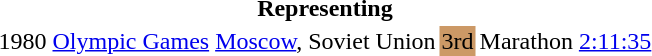<table>
<tr>
<th colspan="6">Representing </th>
</tr>
<tr>
<td>1980</td>
<td><a href='#'>Olympic Games</a></td>
<td><a href='#'>Moscow</a>, Soviet Union</td>
<td bgcolor="cc9966">3rd</td>
<td>Marathon</td>
<td><a href='#'>2:11:35</a></td>
</tr>
</table>
